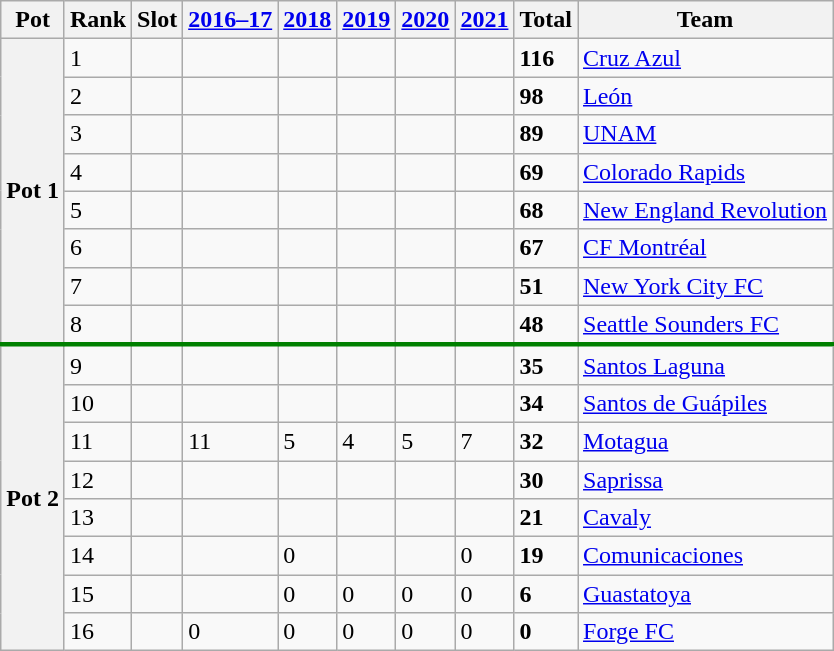<table class="wikitable sortable">
<tr>
<th>Pot</th>
<th>Rank</th>
<th>Slot</th>
<th><a href='#'>2016–17</a></th>
<th><a href='#'>2018</a></th>
<th><a href='#'>2019</a></th>
<th><a href='#'>2020</a></th>
<th><a href='#'>2021</a></th>
<th>Total</th>
<th>Team</th>
</tr>
<tr>
<th rowspan=8>Pot 1</th>
<td>1</td>
<td></td>
<td></td>
<td></td>
<td></td>
<td></td>
<td></td>
<td><strong>116</strong></td>
<td> <a href='#'>Cruz Azul</a></td>
</tr>
<tr>
<td>2</td>
<td></td>
<td></td>
<td></td>
<td></td>
<td></td>
<td></td>
<td><strong>98</strong></td>
<td> <a href='#'>León</a></td>
</tr>
<tr>
<td>3</td>
<td></td>
<td></td>
<td></td>
<td></td>
<td></td>
<td></td>
<td><strong>89</strong></td>
<td> <a href='#'>UNAM</a></td>
</tr>
<tr>
<td>4</td>
<td></td>
<td></td>
<td></td>
<td></td>
<td></td>
<td></td>
<td><strong>69</strong></td>
<td> <a href='#'>Colorado Rapids</a></td>
</tr>
<tr>
<td>5</td>
<td></td>
<td></td>
<td></td>
<td></td>
<td></td>
<td></td>
<td><strong>68</strong></td>
<td> <a href='#'>New England Revolution</a></td>
</tr>
<tr>
<td>6</td>
<td></td>
<td></td>
<td></td>
<td></td>
<td></td>
<td></td>
<td><strong>67</strong></td>
<td> <a href='#'>CF Montréal</a></td>
</tr>
<tr>
<td>7</td>
<td></td>
<td></td>
<td></td>
<td></td>
<td></td>
<td></td>
<td><strong>51</strong></td>
<td> <a href='#'>New York City FC</a></td>
</tr>
<tr>
<td>8</td>
<td></td>
<td></td>
<td></td>
<td></td>
<td></td>
<td></td>
<td><strong>48</strong></td>
<td> <a href='#'>Seattle Sounders FC</a></td>
</tr>
<tr style="border-top:3px solid green;">
<th rowspan=8>Pot 2</th>
<td>9</td>
<td></td>
<td></td>
<td></td>
<td></td>
<td></td>
<td></td>
<td><strong>35</strong></td>
<td> <a href='#'>Santos Laguna</a></td>
</tr>
<tr>
<td>10</td>
<td></td>
<td></td>
<td></td>
<td></td>
<td></td>
<td></td>
<td><strong>34</strong></td>
<td> <a href='#'>Santos de Guápiles</a></td>
</tr>
<tr>
<td>11</td>
<td></td>
<td>11</td>
<td>5</td>
<td>4</td>
<td>5</td>
<td>7</td>
<td><strong>32</strong></td>
<td> <a href='#'>Motagua</a></td>
</tr>
<tr>
<td>12</td>
<td></td>
<td></td>
<td></td>
<td></td>
<td></td>
<td></td>
<td><strong>30</strong></td>
<td> <a href='#'>Saprissa</a></td>
</tr>
<tr>
<td>13</td>
<td></td>
<td></td>
<td></td>
<td></td>
<td></td>
<td></td>
<td><strong>21</strong></td>
<td> <a href='#'>Cavaly</a></td>
</tr>
<tr>
<td>14</td>
<td></td>
<td></td>
<td>0</td>
<td></td>
<td></td>
<td>0</td>
<td><strong>19</strong></td>
<td> <a href='#'>Comunicaciones</a></td>
</tr>
<tr>
<td>15</td>
<td></td>
<td></td>
<td>0</td>
<td>0</td>
<td>0</td>
<td>0</td>
<td><strong>6</strong></td>
<td> <a href='#'>Guastatoya</a></td>
</tr>
<tr>
<td>16</td>
<td></td>
<td>0</td>
<td>0</td>
<td>0</td>
<td>0</td>
<td>0</td>
<td><strong>0</strong></td>
<td> <a href='#'>Forge FC</a></td>
</tr>
</table>
